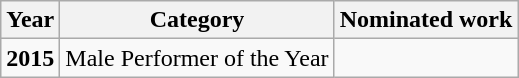<table class="wikitable">
<tr>
<th>Year</th>
<th>Category</th>
<th>Nominated work</th>
</tr>
<tr>
<td><strong>2015</strong></td>
<td>Male Performer of the Year</td>
<td></td>
</tr>
</table>
